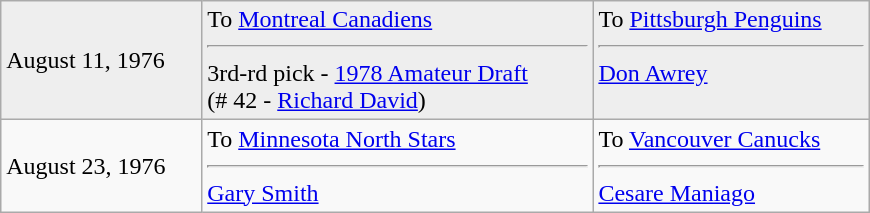<table class="wikitable" style="border:1px solid #999; width:580px;">
<tr style="background:#eee;">
<td>August 11, 1976</td>
<td valign="top">To <a href='#'>Montreal Canadiens</a><hr>3rd-rd pick - <a href='#'>1978 Amateur Draft</a><br>(# 42 - <a href='#'>Richard David</a>)</td>
<td valign="top">To <a href='#'>Pittsburgh Penguins</a><hr><a href='#'>Don Awrey</a></td>
</tr>
<tr>
<td>August 23, 1976</td>
<td valign="top">To <a href='#'>Minnesota North Stars</a><hr><a href='#'>Gary Smith</a></td>
<td valign="top">To <a href='#'>Vancouver Canucks</a><hr><a href='#'>Cesare Maniago</a></td>
</tr>
</table>
